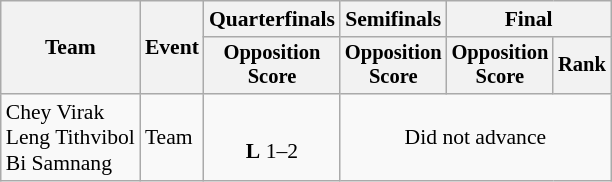<table class="wikitable" style="font-size:90%">
<tr>
<th rowspan=2>Team</th>
<th rowspan=2>Event</th>
<th>Quarterfinals</th>
<th>Semifinals</th>
<th colspan=2>Final</th>
</tr>
<tr style="font-size:95%">
<th>Opposition<br>Score</th>
<th>Opposition<br>Score</th>
<th>Opposition<br>Score</th>
<th>Rank</th>
</tr>
<tr style="text-align:center">
<td style="text-align:left">Chey Virak<br>Leng Tithvibol<br>Bi Samnang</td>
<td style="text-align:left">Team</td>
<td><br><strong>L</strong> 1–2</td>
<td colspan=3>Did not advance</td>
</tr>
</table>
